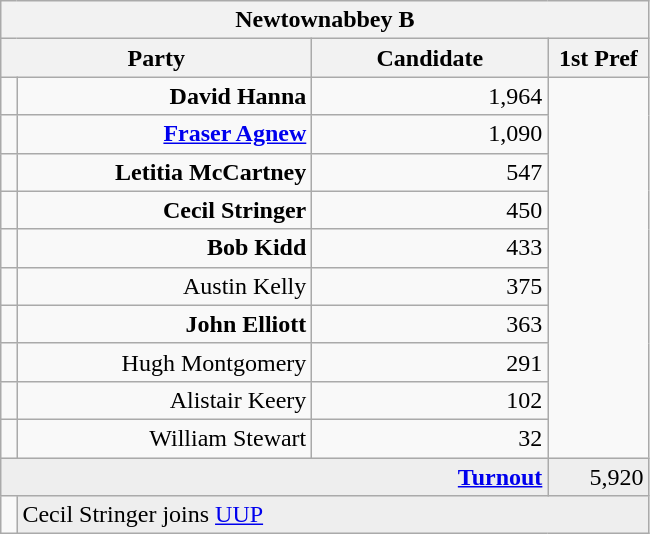<table class="wikitable">
<tr>
<th colspan="4" align="center">Newtownabbey B</th>
</tr>
<tr>
<th colspan="2" align="center" width=200>Party</th>
<th width=150>Candidate</th>
<th width=60>1st Pref</th>
</tr>
<tr>
<td></td>
<td align="right"><strong>David Hanna</strong></td>
<td align="right">1,964</td>
</tr>
<tr>
<td></td>
<td align="right"><strong><a href='#'>Fraser Agnew</a></strong></td>
<td align="right">1,090</td>
</tr>
<tr>
<td></td>
<td align="right"><strong>Letitia McCartney</strong></td>
<td align="right">547</td>
</tr>
<tr>
<td></td>
<td align="right"><strong>Cecil Stringer</strong></td>
<td align="right">450</td>
</tr>
<tr>
<td></td>
<td align="right"><strong>Bob Kidd</strong></td>
<td align="right">433</td>
</tr>
<tr>
<td></td>
<td align="right">Austin Kelly</td>
<td align="right">375</td>
</tr>
<tr>
<td></td>
<td align="right"><strong>John Elliott</strong></td>
<td align="right">363</td>
</tr>
<tr>
<td></td>
<td align="right">Hugh Montgomery</td>
<td align="right">291</td>
</tr>
<tr>
<td></td>
<td align="right">Alistair Keery</td>
<td align="right">102</td>
</tr>
<tr>
<td></td>
<td align="right">William Stewart</td>
<td align="right">32</td>
</tr>
<tr bgcolor="EEEEEE">
<td colspan=3 align="right"><strong><a href='#'>Turnout</a></strong></td>
<td align="right">5,920</td>
</tr>
<tr>
<td bgcolor=></td>
<td colspan=3 bgcolor="EEEEEE">Cecil Stringer joins <a href='#'>UUP</a></td>
</tr>
</table>
